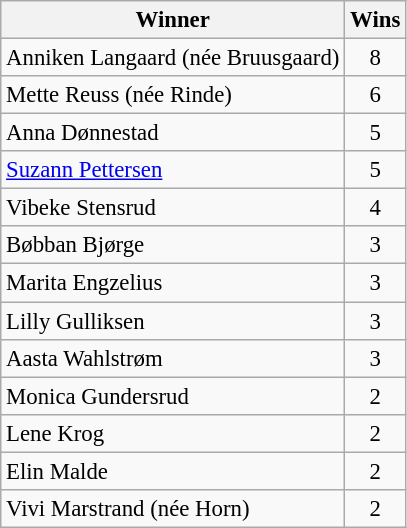<table class="wikitable" style="font-size:95%;">
<tr>
<th>Winner</th>
<th>Wins</th>
</tr>
<tr>
<td>Anniken Langaard (née Bruusgaard)</td>
<td align=center>8</td>
</tr>
<tr>
<td>Mette Reuss (née Rinde)</td>
<td align=center>6</td>
</tr>
<tr>
<td>Anna Dønnestad</td>
<td align=center>5</td>
</tr>
<tr>
<td><a href='#'>Suzann Pettersen</a></td>
<td align=center>5</td>
</tr>
<tr>
<td>Vibeke Stensrud</td>
<td align=center>4</td>
</tr>
<tr>
<td>Bøbban Bjørge</td>
<td align=center>3</td>
</tr>
<tr>
<td>Marita Engzelius</td>
<td align=center>3</td>
</tr>
<tr>
<td>Lilly Gulliksen</td>
<td align=center>3</td>
</tr>
<tr>
<td>Aasta Wahlstrøm</td>
<td align=center>3</td>
</tr>
<tr>
<td>Monica Gundersrud</td>
<td align=center>2</td>
</tr>
<tr>
<td>Lene Krog</td>
<td align=center>2</td>
</tr>
<tr>
<td>Elin Malde</td>
<td align=center>2</td>
</tr>
<tr>
<td>Vivi Marstrand (née Horn)</td>
<td align=center>2</td>
</tr>
</table>
